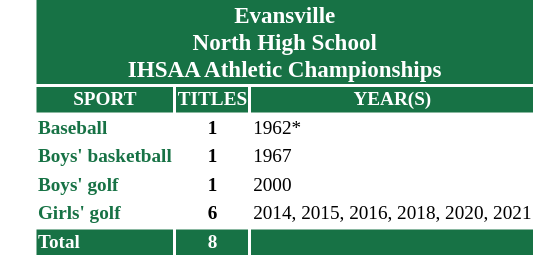<table style="float: right; font-size:80%;"  class="table">
<tr valign=center>
<th style="background:#FFFFFF;"></th>
<th colspan="3" style="background:#177245;color:White"><big> Evansville <br> North High School <br> IHSAA Athletic Championships </big></th>
</tr>
<tr style="background-color:white;color:#177245">
<th width="20"></th>
<th style="background-color:#177245;color:white">SPORT</th>
<th style="background-color:#177245;color:white">TITLES</th>
<th style="background-color:#177245;color:white">YEAR(S)</th>
</tr>
<tr valign=top>
<td></td>
<td style="background-color:white;color:#177245"><strong>Baseball</strong></td>
<td align="center"><strong>1</strong></td>
<td>1962*</td>
</tr>
<tr valign=top>
<td></td>
<td style="background-color:white;color:#177245"><strong>Boys' basketball</strong></td>
<td align="center"><strong>1</strong></td>
<td>1967</td>
</tr>
<tr valign=top>
<td></td>
<td style="background-color:white;color:#177245"><strong>Boys' golf</strong></td>
<td align="center"><strong>1</strong></td>
<td>2000</td>
</tr>
<tr valign=top>
<td></td>
<td style="background-color:white;color:#177245"><strong>Girls' golf</strong></td>
<td align="center"><strong>6</strong></td>
<td>2014, 2015, 2016, 2018, 2020, 2021</td>
</tr>
<tr valign=top>
<td></td>
<td style="background-color:#177245;color:white"><strong>Total</strong></td>
<td align="center" style="background-color:#177245;color:white"><strong>8</strong></td>
<td style="background-color:#177245;color:white"></td>
</tr>
</table>
